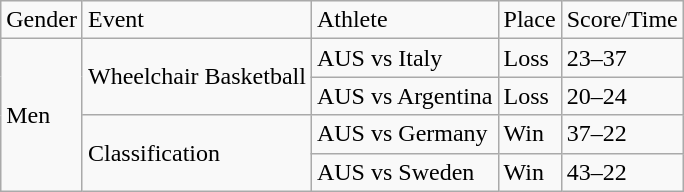<table class="wikitable sortable mw-collapsible">
<tr>
<td>Gender</td>
<td>Event</td>
<td>Athlete</td>
<td>Place</td>
<td>Score/Time</td>
</tr>
<tr>
<td rowspan="4">Men</td>
<td rowspan="2">Wheelchair Basketball</td>
<td>AUS vs Italy</td>
<td>Loss</td>
<td>23–37</td>
</tr>
<tr>
<td>AUS vs Argentina</td>
<td>Loss</td>
<td>20–24</td>
</tr>
<tr>
<td rowspan="2">Classification</td>
<td>AUS vs Germany</td>
<td>Win</td>
<td>37–22</td>
</tr>
<tr>
<td>AUS vs Sweden</td>
<td>Win</td>
<td>43–22</td>
</tr>
</table>
